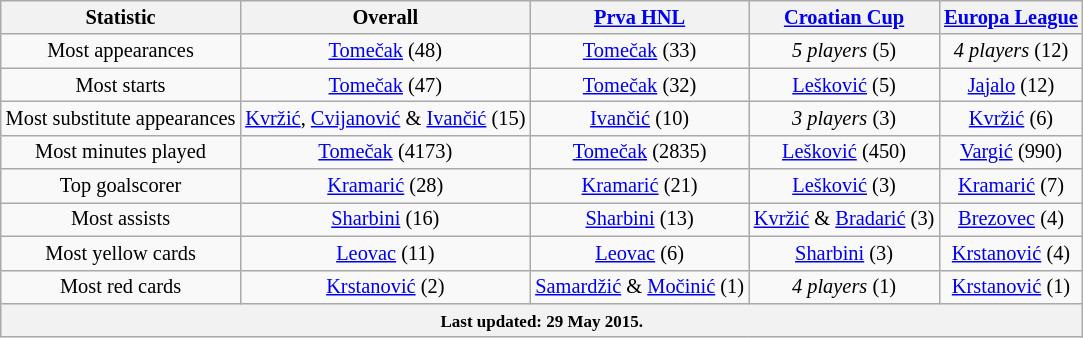<table class="wikitable" Style="text-align: center;font-size:85%">
<tr>
<th>Statistic</th>
<th>Overall</th>
<th><a href='#'>Prva HNL</a></th>
<th><a href='#'>Croatian Cup</a></th>
<th><a href='#'>Europa League</a></th>
</tr>
<tr>
<td>Most appearances</td>
<td><a href='#'>Tomečak</a> (48)</td>
<td><a href='#'>Tomečak</a> (33)</td>
<td><em>5 players</em> (5)</td>
<td><em>4 players</em> (12)</td>
</tr>
<tr>
<td>Most starts</td>
<td><a href='#'>Tomečak</a> (47)</td>
<td><a href='#'>Tomečak</a> (32)</td>
<td><a href='#'>Lešković</a> (5)</td>
<td><a href='#'>Jajalo</a> (12)</td>
</tr>
<tr>
<td>Most substitute appearances</td>
<td><a href='#'>Kvržić</a>, <a href='#'>Cvijanović</a> & <a href='#'>Ivančić</a> (15)</td>
<td><a href='#'>Ivančić</a> (10)</td>
<td><em>3 players</em> (3)</td>
<td><a href='#'>Kvržić</a> (6)</td>
</tr>
<tr>
<td>Most minutes played</td>
<td><a href='#'>Tomečak</a> (4173)</td>
<td><a href='#'>Tomečak</a> (2835)</td>
<td><a href='#'>Lešković</a> (450)</td>
<td><a href='#'>Vargić</a> (990)</td>
</tr>
<tr>
<td>Top goalscorer</td>
<td><a href='#'>Kramarić</a> (28)</td>
<td><a href='#'>Kramarić</a> (21)</td>
<td><a href='#'>Lešković</a> (3)</td>
<td><a href='#'>Kramarić</a> (7)</td>
</tr>
<tr>
<td>Most assists</td>
<td><a href='#'>Sharbini</a> (16)</td>
<td><a href='#'>Sharbini</a> (13)</td>
<td><a href='#'>Kvržić</a> & <a href='#'>Bradarić</a> (3)</td>
<td><a href='#'>Brezovec</a> (4)</td>
</tr>
<tr>
<td>Most yellow cards</td>
<td><a href='#'>Leovac</a> (11)</td>
<td><a href='#'>Leovac</a> (6)</td>
<td><a href='#'>Sharbini</a> (3)</td>
<td><a href='#'>Krstanović</a> (4)</td>
</tr>
<tr>
<td>Most red cards</td>
<td><a href='#'>Krstanović</a> (2)</td>
<td><a href='#'>Samardžić</a> & <a href='#'>Močinić</a> (1)</td>
<td><em>4 players</em> (1)</td>
<td><a href='#'>Krstanović</a> (1)</td>
</tr>
<tr>
<th colspan="30"><small>Last updated: 29 May 2015.</small></th>
</tr>
</table>
